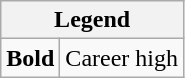<table class="wikitable mw-collapsible mw-collapsed">
<tr>
<th colspan="2">Legend</th>
</tr>
<tr>
<td><strong>Bold</strong></td>
<td>Career high</td>
</tr>
</table>
